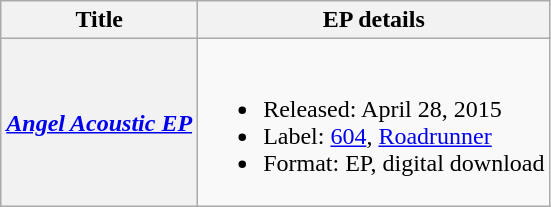<table class="wikitable plainrowheaders">
<tr>
<th scope="col">Title</th>
<th scope="col">EP details</th>
</tr>
<tr>
<th scope="row" style="white-space: nowrap;"><em><a href='#'>Angel Acoustic EP</a></em></th>
<td style="white-space: nowrap;"><br><ul><li>Released: April 28, 2015</li><li>Label: <a href='#'>604</a>, <a href='#'>Roadrunner</a></li><li>Format: EP, digital download</li></ul></td>
</tr>
</table>
